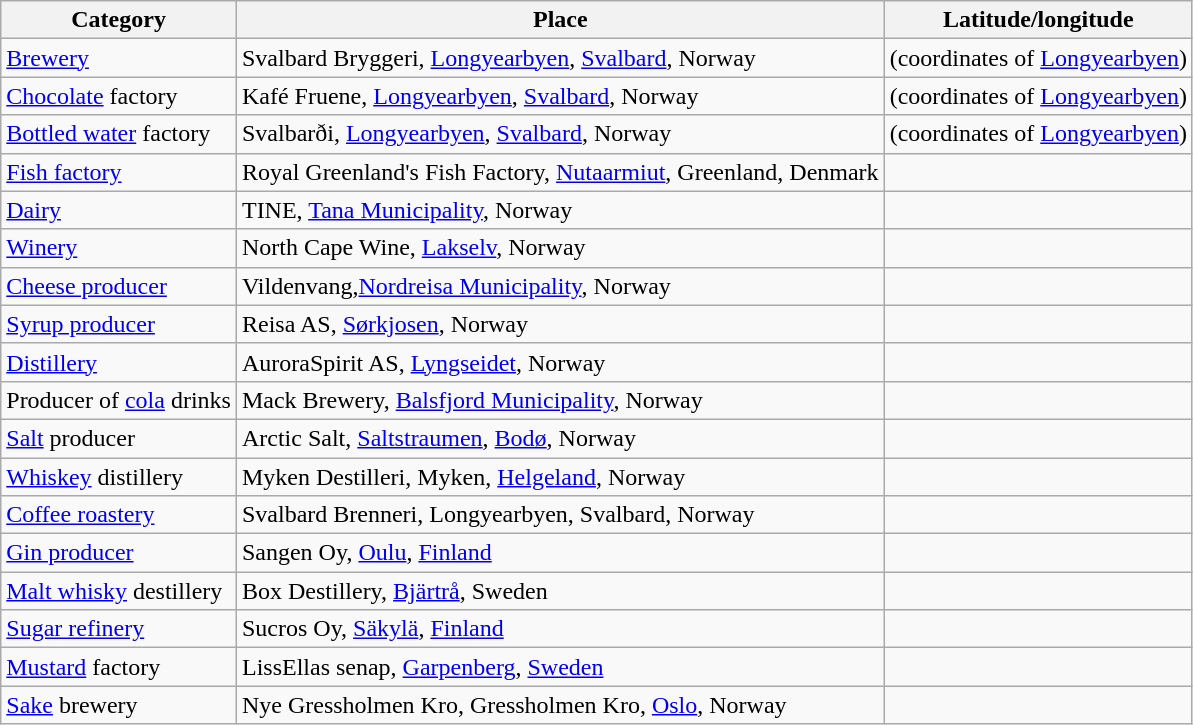<table class="wikitable">
<tr>
<th>Category</th>
<th>Place</th>
<th>Latitude/longitude</th>
</tr>
<tr>
<td><a href='#'>Brewery</a></td>
<td>Svalbard Bryggeri, <a href='#'>Longyearbyen</a>, <a href='#'>Svalbard</a>, Norway</td>
<td> (coordinates of <a href='#'>Longyearbyen</a>)</td>
</tr>
<tr>
<td><a href='#'>Chocolate</a> factory</td>
<td>Kafé Fruene, <a href='#'>Longyearbyen</a>, <a href='#'>Svalbard</a>, Norway</td>
<td> (coordinates of <a href='#'>Longyearbyen</a>)</td>
</tr>
<tr>
<td><a href='#'>Bottled water</a> factory</td>
<td>Svalbarði, <a href='#'>Longyearbyen</a>, <a href='#'>Svalbard</a>, Norway</td>
<td> (coordinates of <a href='#'>Longyearbyen</a>)</td>
</tr>
<tr>
<td><a href='#'>Fish factory</a></td>
<td>Royal Greenland's Fish Factory, <a href='#'>Nutaarmiut</a>, Greenland, Denmark</td>
<td></td>
</tr>
<tr>
<td><a href='#'>Dairy</a></td>
<td>TINE, <a href='#'>Tana Municipality</a>, Norway</td>
<td></td>
</tr>
<tr>
<td><a href='#'>Winery</a></td>
<td>North Cape Wine, <a href='#'>Lakselv</a>, Norway</td>
<td></td>
</tr>
<tr>
<td><a href='#'>Cheese producer</a></td>
<td>Vildenvang,<a href='#'>Nordreisa Municipality</a>, Norway</td>
<td></td>
</tr>
<tr>
<td><a href='#'>Syrup producer</a></td>
<td>Reisa AS, <a href='#'>Sørkjosen</a>, Norway</td>
<td></td>
</tr>
<tr>
<td><a href='#'>Distillery</a></td>
<td>AuroraSpirit AS, <a href='#'>Lyngseidet</a>, Norway</td>
<td></td>
</tr>
<tr>
<td>Producer of <a href='#'>cola</a> drinks</td>
<td>Mack Brewery, <a href='#'>Balsfjord Municipality</a>, Norway</td>
<td></td>
</tr>
<tr>
<td><a href='#'>Salt</a> producer</td>
<td>Arctic Salt, <a href='#'>Saltstraumen</a>, <a href='#'>Bodø</a>, Norway</td>
<td></td>
</tr>
<tr>
<td><a href='#'>Whiskey</a> distillery</td>
<td>Myken Destilleri, Myken, <a href='#'>Helgeland</a>, Norway</td>
<td></td>
</tr>
<tr>
<td><a href='#'>Coffee roastery</a></td>
<td>Svalbard Brenneri, Longyearbyen, Svalbard, Norway</td>
<td></td>
</tr>
<tr>
<td><a href='#'>Gin producer</a></td>
<td>Sangen Oy, <a href='#'>Oulu</a>, <a href='#'>Finland</a></td>
<td></td>
</tr>
<tr>
<td><a href='#'>Malt whisky</a> destillery</td>
<td>Box Destillery, <a href='#'>Bjärtrå</a>, Sweden</td>
<td></td>
</tr>
<tr>
<td><a href='#'>Sugar refinery</a></td>
<td>Sucros Oy, <a href='#'>Säkylä</a>, <a href='#'>Finland</a></td>
<td></td>
</tr>
<tr>
<td><a href='#'>Mustard</a> factory</td>
<td>LissEllas senap, <a href='#'>Garpenberg</a>, <a href='#'>Sweden</a></td>
<td></td>
</tr>
<tr>
<td><a href='#'>Sake</a> brewery</td>
<td>Nye Gressholmen Kro, Gressholmen Kro, <a href='#'>Oslo</a>, Norway</td>
<td></td>
</tr>
</table>
